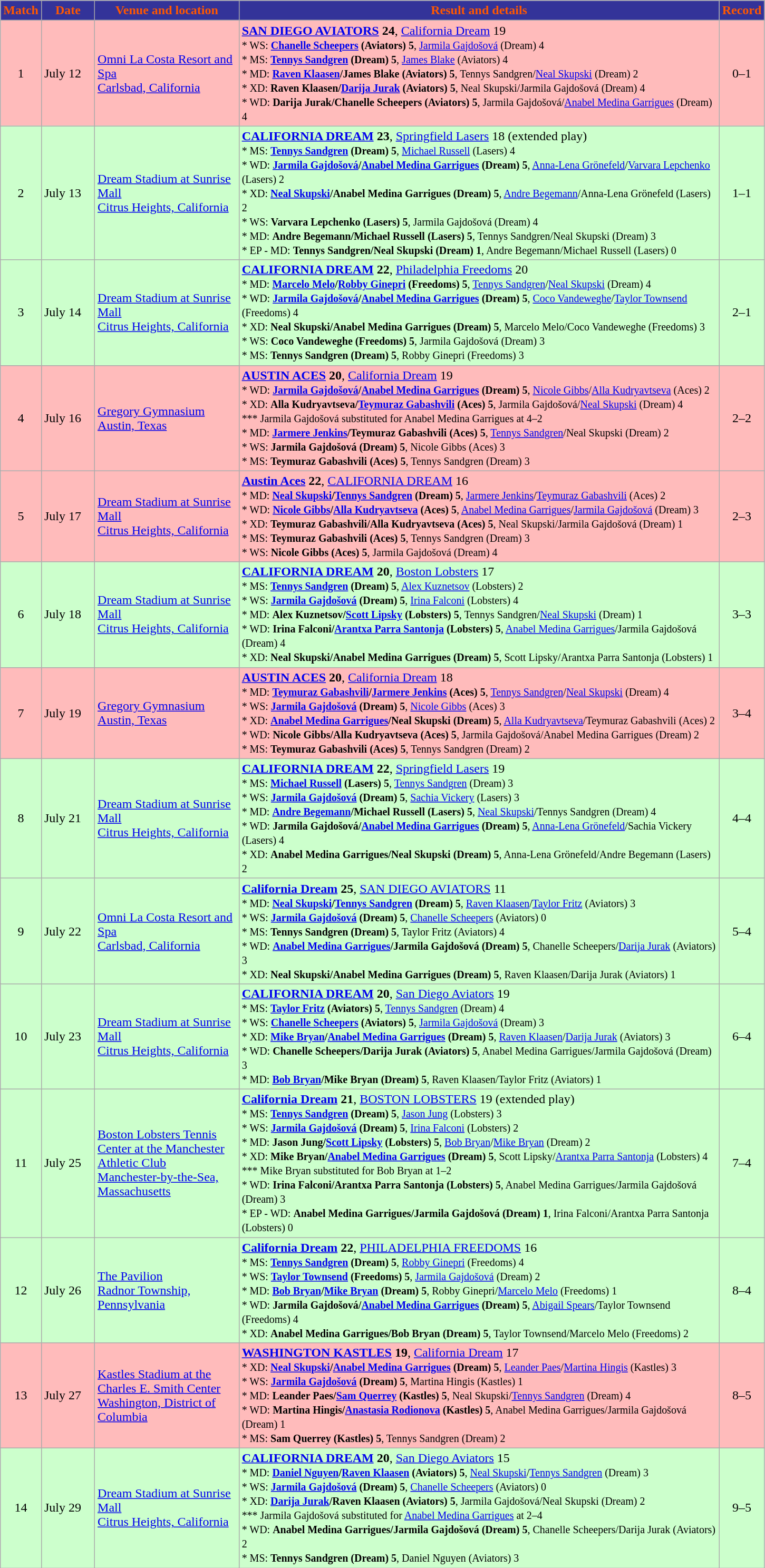<table class="wikitable" style="text-align:left">
<tr>
<th style="background:#333399; color:#FF5800" width="25px">Match</th>
<th style="background:#333399; color:#FF5800" width="60px">Date</th>
<th style="background:#333399; color:#FF5800" width="175px">Venue and location</th>
<th style="background:#333399; color:#FF5800" width="600px">Result and details</th>
<th style="background:#333399; color:#FF5800" width="25px">Record</th>
</tr>
<tr bgcolor="ffbbbb">
<td style="text-align:center">1</td>
<td>July 12</td>
<td><a href='#'>Omni La Costa Resort and Spa</a><br><a href='#'>Carlsbad, California</a></td>
<td><strong><a href='#'>SAN DIEGO AVIATORS</a> 24</strong>, <a href='#'>California Dream</a> 19<br><small>* WS: <strong><a href='#'>Chanelle Scheepers</a> (Aviators) 5</strong>, <a href='#'>Jarmila Gajdošová</a> (Dream) 4<br>* MS: <strong><a href='#'>Tennys Sandgren</a> (Dream) 5</strong>, <a href='#'>James Blake</a> (Aviators) 4<br>* MD: <strong><a href='#'>Raven Klaasen</a>/James Blake (Aviators) 5</strong>, Tennys Sandgren/<a href='#'>Neal Skupski</a> (Dream) 2<br>* XD: <strong>Raven Klaasen/<a href='#'>Darija Jurak</a> (Aviators) 5</strong>, Neal Skupski/Jarmila Gajdošová (Dream) 4<br>* WD: <strong>Darija Jurak/Chanelle Scheepers (Aviators) 5</strong>, Jarmila Gajdošová/<a href='#'>Anabel Medina Garrigues</a> (Dream) 4</small></td>
<td style="text-align:center">0–1</td>
</tr>
<tr bgcolor="ccffcc">
<td style="text-align:center">2</td>
<td>July 13</td>
<td><a href='#'>Dream Stadium at Sunrise Mall</a><br><a href='#'>Citrus Heights, California</a></td>
<td><strong><a href='#'>CALIFORNIA DREAM</a> 23</strong>, <a href='#'>Springfield Lasers</a> 18 (extended play)<br><small>* MS: <strong><a href='#'>Tennys Sandgren</a> (Dream) 5</strong>, <a href='#'>Michael Russell</a> (Lasers) 4<br>* WD: <strong><a href='#'>Jarmila Gajdošová</a>/<a href='#'>Anabel Medina Garrigues</a> (Dream) 5</strong>, <a href='#'>Anna-Lena Grönefeld</a>/<a href='#'>Varvara Lepchenko</a> (Lasers) 2<br>* XD: <strong><a href='#'>Neal Skupski</a>/Anabel Medina Garrigues (Dream) 5</strong>, <a href='#'>Andre Begemann</a>/Anna-Lena Grönefeld (Lasers) 2<br>* WS: <strong>Varvara Lepchenko (Lasers) 5</strong>, Jarmila Gajdošová (Dream) 4<br>* MD: <strong>Andre Begemann/Michael Russell (Lasers) 5</strong>, Tennys Sandgren/Neal Skupski (Dream) 3<br>* EP - MD: <strong>Tennys Sandgren/Neal Skupski (Dream) 1</strong>, Andre Begemann/Michael Russell (Lasers) 0</small></td>
<td style="text-align:center">1–1</td>
</tr>
<tr bgcolor="ccffcc">
<td style="text-align:center">3</td>
<td>July 14</td>
<td><a href='#'>Dream Stadium at Sunrise Mall</a><br><a href='#'>Citrus Heights, California</a></td>
<td><strong><a href='#'>CALIFORNIA DREAM</a> 22</strong>, <a href='#'>Philadelphia Freedoms</a> 20<br><small>* MD: <strong><a href='#'>Marcelo Melo</a>/<a href='#'>Robby Ginepri</a> (Freedoms) 5</strong>, <a href='#'>Tennys Sandgren</a>/<a href='#'>Neal Skupski</a> (Dream) 4<br>* WD: <strong><a href='#'>Jarmila Gajdošová</a>/<a href='#'>Anabel Medina Garrigues</a> (Dream) 5</strong>, <a href='#'>Coco Vandeweghe</a>/<a href='#'>Taylor Townsend</a> (Freedoms) 4<br>* XD: <strong>Neal Skupski/Anabel Medina Garrigues (Dream) 5</strong>, Marcelo Melo/Coco Vandeweghe (Freedoms) 3<br>* WS: <strong>Coco Vandeweghe (Freedoms) 5</strong>, Jarmila Gajdošová (Dream) 3<br>* MS: <strong>Tennys Sandgren (Dream) 5</strong>, Robby Ginepri (Freedoms) 3</small></td>
<td style="text-align:center">2–1</td>
</tr>
<tr bgcolor="ffbbbb">
<td style="text-align:center">4</td>
<td>July 16</td>
<td><a href='#'>Gregory Gymnasium</a><br><a href='#'>Austin, Texas</a></td>
<td><strong><a href='#'>AUSTIN ACES</a> 20</strong>, <a href='#'>California Dream</a> 19<br><small>* WD: <strong><a href='#'>Jarmila Gajdošová</a>/<a href='#'>Anabel Medina Garrigues</a> (Dream) 5</strong>, <a href='#'>Nicole Gibbs</a>/<a href='#'>Alla Kudryavtseva</a> (Aces) 2<br>* XD: <strong>Alla Kudryavtseva/<a href='#'>Teymuraz Gabashvili</a> (Aces) 5</strong>, Jarmila Gajdošová/<a href='#'>Neal Skupski</a> (Dream) 4<br>*** Jarmila Gajdošová substituted for Anabel Medina Garrigues at 4–2<br>* MD: <strong><a href='#'>Jarmere Jenkins</a>/Teymuraz Gabashvili (Aces) 5</strong>, <a href='#'>Tennys Sandgren</a>/Neal Skupski (Dream) 2<br>* WS: <strong>Jarmila Gajdošová (Dream) 5</strong>, Nicole Gibbs (Aces) 3<br>* MS: <strong>Teymuraz Gabashvili (Aces) 5</strong>, Tennys Sandgren (Dream) 3</small></td>
<td style="text-align:center">2–2</td>
</tr>
<tr bgcolor="ffbbbb">
<td style="text-align:center">5</td>
<td>July 17</td>
<td><a href='#'>Dream Stadium at Sunrise Mall</a><br><a href='#'>Citrus Heights, California</a></td>
<td><strong><a href='#'>Austin Aces</a> 22</strong>, <a href='#'>CALIFORNIA DREAM</a> 16<br><small>* MD: <strong><a href='#'>Neal Skupski</a>/<a href='#'>Tennys Sandgren</a> (Dream) 5</strong>, <a href='#'>Jarmere Jenkins</a>/<a href='#'>Teymuraz Gabashvili</a> (Aces) 2<br>* WD: <strong><a href='#'>Nicole Gibbs</a>/<a href='#'>Alla Kudryavtseva</a> (Aces) 5</strong>, <a href='#'>Anabel Medina Garrigues</a>/<a href='#'>Jarmila Gajdošová</a> (Dream) 3<br>* XD: <strong>Teymuraz Gabashvili/Alla Kudryavtseva (Aces) 5</strong>, Neal Skupski/Jarmila Gajdošová (Dream) 1<br>* MS: <strong>Teymuraz Gabashvili (Aces) 5</strong>, Tennys Sandgren (Dream) 3<br>* WS: <strong>Nicole Gibbs (Aces) 5</strong>, Jarmila Gajdošová (Dream) 4</small></td>
<td style="text-align:center">2–3</td>
</tr>
<tr bgcolor="ccffcc">
<td style="text-align:center">6</td>
<td>July 18</td>
<td><a href='#'>Dream Stadium at Sunrise Mall</a><br><a href='#'>Citrus Heights, California</a></td>
<td><strong><a href='#'>CALIFORNIA DREAM</a> 20</strong>, <a href='#'>Boston Lobsters</a> 17<br><small>* MS: <strong><a href='#'>Tennys Sandgren</a> (Dream) 5</strong>, <a href='#'>Alex Kuznetsov</a> (Lobsters) 2<br>* WS: <strong><a href='#'>Jarmila Gajdošová</a> (Dream) 5</strong>, <a href='#'>Irina Falconi</a> (Lobsters) 4<br>* MD: <strong>Alex Kuznetsov/<a href='#'>Scott Lipsky</a> (Lobsters) 5</strong>, Tennys Sandgren/<a href='#'>Neal Skupski</a> (Dream) 1<br>* WD: <strong>Irina Falconi/<a href='#'>Arantxa Parra Santonja</a> (Lobsters) 5</strong>, <a href='#'>Anabel Medina Garrigues</a>/Jarmila Gajdošová (Dream) 4<br>* XD: <strong>Neal Skupski/Anabel Medina Garrigues (Dream) 5</strong>, Scott Lipsky/Arantxa Parra Santonja (Lobsters) 1</small></td>
<td style="text-align:center">3–3</td>
</tr>
<tr bgcolor="ffbbbb">
<td style="text-align:center">7</td>
<td>July 19</td>
<td><a href='#'>Gregory Gymnasium</a><br><a href='#'>Austin, Texas</a></td>
<td><strong><a href='#'>AUSTIN ACES</a> 20</strong>, <a href='#'>California Dream</a> 18<br><small>* MD: <strong><a href='#'>Teymuraz Gabashvili</a>/<a href='#'>Jarmere Jenkins</a> (Aces) 5</strong>, <a href='#'>Tennys Sandgren</a>/<a href='#'>Neal Skupski</a> (Dream) 4<br>* WS: <strong><a href='#'>Jarmila Gajdošová</a> (Dream) 5</strong>, <a href='#'>Nicole Gibbs</a> (Aces) 3<br>* XD: <strong><a href='#'>Anabel Medina Garrigues</a>/Neal Skupski (Dream) 5</strong>, <a href='#'>Alla Kudryavtseva</a>/Teymuraz Gabashvili (Aces) 2<br>* WD: <strong>Nicole Gibbs/Alla Kudryavtseva (Aces) 5</strong>, Jarmila Gajdošová/Anabel Medina Garrigues (Dream) 2<br>* MS: <strong>Teymuraz Gabashvili (Aces) 5</strong>, Tennys Sandgren (Dream) 2</small></td>
<td style="text-align:center">3–4</td>
</tr>
<tr bgcolor="ccffcc">
<td style="text-align:center">8</td>
<td>July 21</td>
<td><a href='#'>Dream Stadium at Sunrise Mall</a><br><a href='#'>Citrus Heights, California</a></td>
<td><strong><a href='#'>CALIFORNIA DREAM</a> 22</strong>, <a href='#'>Springfield Lasers</a> 19<br><small>* MS: <strong><a href='#'>Michael Russell</a> (Lasers) 5</strong>, <a href='#'>Tennys Sandgren</a> (Dream) 3<br>* WS: <strong><a href='#'>Jarmila Gajdošová</a> (Dream) 5</strong>, <a href='#'>Sachia Vickery</a> (Lasers) 3<br>* MD: <strong><a href='#'>Andre Begemann</a>/Michael Russell (Lasers) 5</strong>, <a href='#'>Neal Skupski</a>/Tennys Sandgren (Dream) 4<br>* WD: <strong>Jarmila Gajdošová/<a href='#'>Anabel Medina Garrigues</a> (Dream) 5</strong>, <a href='#'>Anna-Lena Grönefeld</a>/Sachia Vickery (Lasers) 4<br>* XD: <strong>Anabel Medina Garrigues/Neal Skupski (Dream) 5</strong>, Anna-Lena Grönefeld/Andre Begemann (Lasers) 2</small></td>
<td style="text-align:center">4–4</td>
</tr>
<tr bgcolor="CCFFCC">
<td style="text-align:center">9</td>
<td>July 22</td>
<td><a href='#'>Omni La Costa Resort and Spa</a><br><a href='#'>Carlsbad, California</a></td>
<td><strong><a href='#'>California Dream</a> 25</strong>, <a href='#'>SAN DIEGO AVIATORS</a> 11<br><small>* MD: <strong><a href='#'>Neal Skupski</a>/<a href='#'>Tennys Sandgren</a> (Dream) 5</strong>, <a href='#'>Raven Klaasen</a>/<a href='#'>Taylor Fritz</a> (Aviators) 3<br>* WS: <strong><a href='#'>Jarmila Gajdošová</a> (Dream) 5</strong>, <a href='#'>Chanelle Scheepers</a> (Aviators) 0<br>* MS: <strong>Tennys Sandgren (Dream) 5</strong>, Taylor Fritz (Aviators) 4<br>* WD: <strong><a href='#'>Anabel Medina Garrigues</a>/Jarmila Gajdošová (Dream) 5</strong>, Chanelle Scheepers/<a href='#'>Darija Jurak</a> (Aviators) 3<br>* XD: <strong>Neal Skupski/Anabel Medina Garrigues (Dream) 5</strong>, Raven Klaasen/Darija Jurak (Aviators) 1</small></td>
<td style="text-align:center">5–4</td>
</tr>
<tr bgcolor="CCFFCC">
<td style="text-align:center">10</td>
<td>July 23</td>
<td><a href='#'>Dream Stadium at Sunrise Mall</a><br><a href='#'>Citrus Heights, California</a></td>
<td><strong><a href='#'>CALIFORNIA DREAM</a> 20</strong>, <a href='#'>San Diego Aviators</a> 19<br><small>* MS: <strong><a href='#'>Taylor Fritz</a> (Aviators) 5</strong>, <a href='#'>Tennys Sandgren</a> (Dream) 4<br>* WS: <strong><a href='#'>Chanelle Scheepers</a> (Aviators) 5</strong>, <a href='#'>Jarmila Gajdošová</a> (Dream) 3<br>* XD: <strong><a href='#'>Mike Bryan</a>/<a href='#'>Anabel Medina Garrigues</a> (Dream) 5</strong>, <a href='#'>Raven Klaasen</a>/<a href='#'>Darija Jurak</a> (Aviators) 3<br>* WD: <strong>Chanelle Scheepers/Darija Jurak (Aviators) 5</strong>, Anabel Medina Garrigues/Jarmila Gajdošová (Dream) 3<br>* MD: <strong><a href='#'>Bob Bryan</a>/Mike Bryan (Dream) 5</strong>, Raven Klaasen/Taylor Fritz (Aviators) 1</small></td>
<td style="text-align:center">6–4</td>
</tr>
<tr bgcolor="CCFFCC">
<td style="text-align:center">11</td>
<td>July 25</td>
<td><a href='#'>Boston Lobsters Tennis Center at the Manchester Athletic Club</a><br><a href='#'>Manchester-by-the-Sea, Massachusetts</a></td>
<td><strong><a href='#'>California Dream</a> 21</strong>, <a href='#'>BOSTON LOBSTERS</a> 19 (extended play)<br><small>* MS: <strong><a href='#'>Tennys Sandgren</a> (Dream) 5</strong>, <a href='#'>Jason Jung</a> (Lobsters) 3<br>* WS: <strong><a href='#'>Jarmila Gajdošová</a> (Dream) 5</strong>, <a href='#'>Irina Falconi</a> (Lobsters) 2<br>* MD: <strong>Jason Jung/<a href='#'>Scott Lipsky</a> (Lobsters) 5</strong>, <a href='#'>Bob Bryan</a>/<a href='#'>Mike Bryan</a> (Dream) 2<br>* XD: <strong>Mike Bryan/<a href='#'>Anabel Medina Garrigues</a> (Dream) 5</strong>, Scott Lipsky/<a href='#'>Arantxa Parra Santonja</a> (Lobsters) 4<br>*** Mike Bryan substituted for Bob Bryan at 1–2<br>* WD: <strong>Irina Falconi/Arantxa Parra Santonja (Lobsters) 5</strong>, Anabel Medina Garrigues/Jarmila Gajdošová (Dream) 3<br>* EP - WD: <strong>Anabel Medina Garrigues/Jarmila Gajdošová (Dream) 1</strong>, Irina Falconi/Arantxa Parra Santonja (Lobsters) 0</small></td>
<td style="text-align:center">7–4</td>
</tr>
<tr bgcolor="CCFFCC">
<td style="text-align:center">12</td>
<td>July 26</td>
<td><a href='#'>The Pavilion</a><br><a href='#'>Radnor Township, Pennsylvania</a></td>
<td><strong><a href='#'>California Dream</a> 22</strong>, <a href='#'>PHILADELPHIA FREEDOMS</a> 16<br><small>* MS: <strong><a href='#'>Tennys Sandgren</a> (Dream) 5</strong>, <a href='#'>Robby Ginepri</a> (Freedoms) 4<br>* WS: <strong><a href='#'>Taylor Townsend</a> (Freedoms) 5</strong>, <a href='#'>Jarmila Gajdošová</a> (Dream) 2<br>* MD: <strong><a href='#'>Bob Bryan</a>/<a href='#'>Mike Bryan</a> (Dream) 5</strong>, Robby Ginepri/<a href='#'>Marcelo Melo</a> (Freedoms) 1<br>* WD: <strong>Jarmila Gajdošová/<a href='#'>Anabel Medina Garrigues</a> (Dream) 5</strong>, <a href='#'>Abigail Spears</a>/Taylor Townsend (Freedoms) 4<br>* XD: <strong>Anabel Medina Garrigues/Bob Bryan (Dream) 5</strong>, Taylor Townsend/Marcelo Melo (Freedoms) 2</small></td>
<td style="text-align:center">8–4</td>
</tr>
<tr bgcolor="ffbbbb">
<td style="text-align:center">13</td>
<td>July 27</td>
<td><a href='#'>Kastles Stadium at the Charles E. Smith Center</a><br><a href='#'>Washington, District of Columbia</a></td>
<td><strong><a href='#'>WASHINGTON KASTLES</a> 19</strong>, <a href='#'>California Dream</a> 17<br><small>* XD: <strong><a href='#'>Neal Skupski</a>/<a href='#'>Anabel Medina Garrigues</a> (Dream) 5</strong>, <a href='#'>Leander Paes</a>/<a href='#'>Martina Hingis</a> (Kastles) 3<br>* WS: <strong><a href='#'>Jarmila Gajdošová</a> (Dream) 5</strong>, Martina Hingis (Kastles) 1<br>* MD: <strong>Leander Paes/<a href='#'>Sam Querrey</a> (Kastles) 5</strong>, Neal Skupski/<a href='#'>Tennys Sandgren</a> (Dream) 4<br>* WD: <strong>Martina Hingis/<a href='#'>Anastasia Rodionova</a> (Kastles) 5</strong>, Anabel Medina Garrigues/Jarmila Gajdošová (Dream) 1<br>* MS: <strong>Sam Querrey (Kastles) 5</strong>, Tennys Sandgren (Dream) 2</small></td>
<td style="text-align:center">8–5</td>
</tr>
<tr bgcolor="CCFFCC">
<td style="text-align:center">14</td>
<td>July 29</td>
<td><a href='#'>Dream Stadium at Sunrise Mall</a><br><a href='#'>Citrus Heights, California</a></td>
<td><strong><a href='#'>CALIFORNIA DREAM</a> 20</strong>, <a href='#'>San Diego Aviators</a> 15<br><small>* MD: <strong><a href='#'>Daniel Nguyen</a>/<a href='#'>Raven Klaasen</a> (Aviators) 5</strong>, <a href='#'>Neal Skupski</a>/<a href='#'>Tennys Sandgren</a> (Dream) 3<br>* WS: <strong><a href='#'>Jarmila Gajdošová</a> (Dream) 5</strong>, <a href='#'>Chanelle Scheepers</a> (Aviators) 0<br>* XD: <strong><a href='#'>Darija Jurak</a>/Raven Klaasen (Aviators) 5</strong>, Jarmila Gajdošová/Neal Skupski (Dream) 2<br>*** Jarmila Gajdošová substituted for <a href='#'>Anabel Medina Garrigues</a> at 2–4<br>* WD: <strong>Anabel Medina Garrigues/Jarmila Gajdošová (Dream) 5</strong>, Chanelle Scheepers/Darija Jurak (Aviators) 2<br>* MS: <strong>Tennys Sandgren (Dream) 5</strong>, Daniel Nguyen (Aviators) 3</small></td>
<td style="text-align:center">9–5</td>
</tr>
</table>
